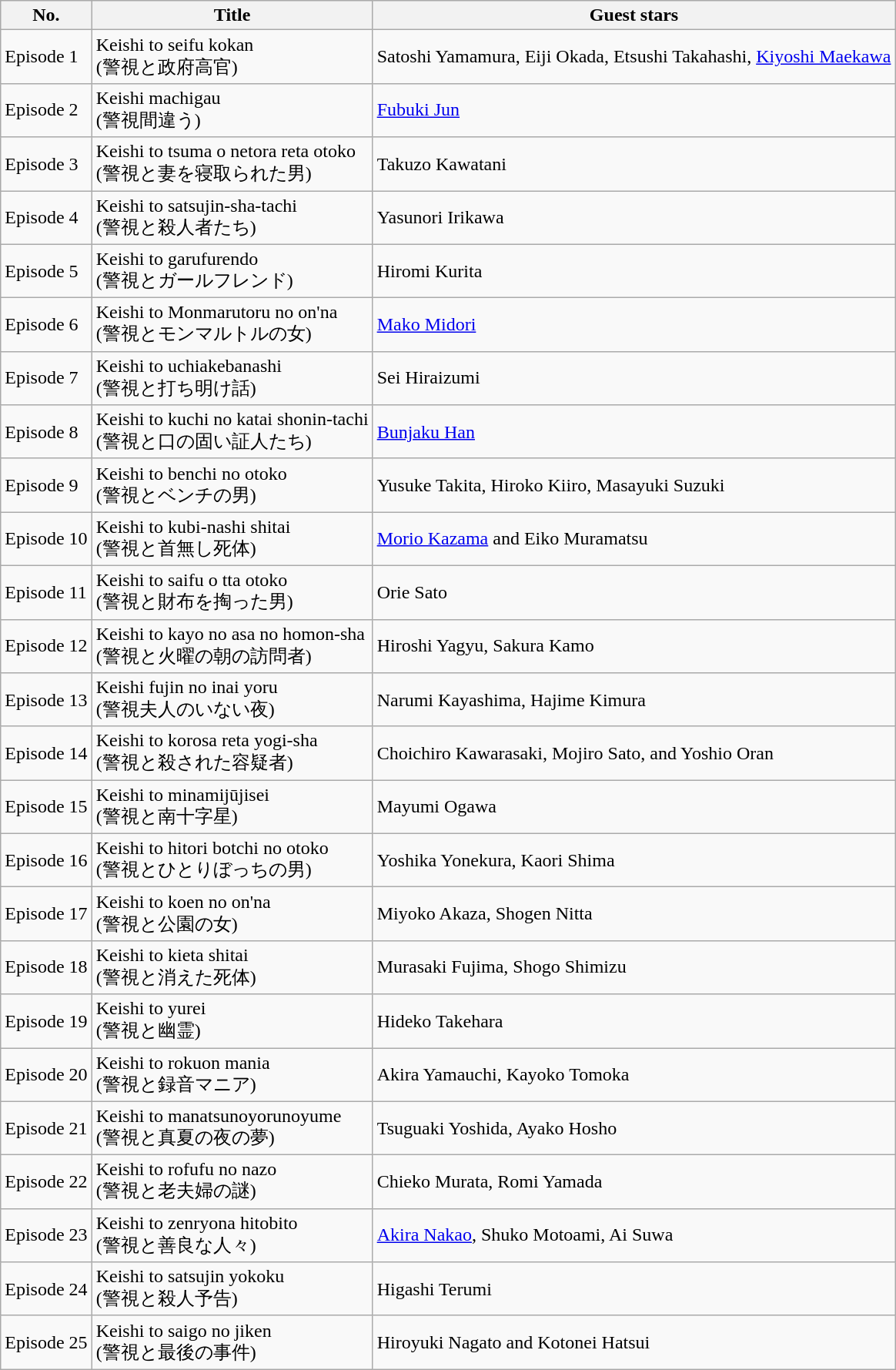<table class="wikitable">
<tr>
<th>No.</th>
<th>Title</th>
<th>Guest stars</th>
</tr>
<tr>
<td>Episode 1</td>
<td>Keishi to seifu kokan<br>(警視と政府高官)</td>
<td>Satoshi Yamamura, Eiji Okada, Etsushi Takahashi, <a href='#'>Kiyoshi Maekawa</a></td>
</tr>
<tr>
<td>Episode 2</td>
<td>Keishi machigau<br>(警視間違う)</td>
<td><a href='#'>Fubuki Jun</a></td>
</tr>
<tr>
<td>Episode 3</td>
<td>Keishi to tsuma o netora reta otoko<br>(警視と妻を寝取られた男)</td>
<td>Takuzo Kawatani</td>
</tr>
<tr>
<td>Episode 4</td>
<td>Keishi to satsujin-sha-tachi<br>(警視と殺人者たち)</td>
<td>Yasunori Irikawa</td>
</tr>
<tr>
<td>Episode 5</td>
<td>Keishi to garufurendo<br>(警視とガールフレンド)</td>
<td>Hiromi Kurita</td>
</tr>
<tr>
<td>Episode 6</td>
<td>Keishi to Monmarutoru no on'na<br>(警視とモンマルトルの女)</td>
<td><a href='#'>Mako Midori</a></td>
</tr>
<tr>
<td>Episode 7</td>
<td>Keishi to uchiakebanashi<br>(警視と打ち明け話)</td>
<td>Sei Hiraizumi</td>
</tr>
<tr>
<td>Episode 8</td>
<td>Keishi to kuchi no katai shonin-tachi<br>(警視と口の固い証人たち)</td>
<td><a href='#'>Bunjaku Han</a></td>
</tr>
<tr>
<td>Episode 9</td>
<td>Keishi to benchi no otoko<br>(警視とベンチの男)</td>
<td>Yusuke Takita, Hiroko Kiiro, Masayuki Suzuki</td>
</tr>
<tr>
<td>Episode 10</td>
<td>Keishi to kubi-nashi shitai<br>(警視と首無し死体)</td>
<td><a href='#'>Morio Kazama</a> and Eiko Muramatsu</td>
</tr>
<tr>
<td>Episode 11</td>
<td>Keishi to saifu o tta otoko<br>(警視と財布を掏った男)</td>
<td>Orie Sato</td>
</tr>
<tr>
<td>Episode 12</td>
<td>Keishi to kayo no asa no homon-sha<br>(警視と火曜の朝の訪問者)</td>
<td>Hiroshi Yagyu, Sakura Kamo</td>
</tr>
<tr>
<td>Episode 13</td>
<td>Keishi fujin no inai yoru<br>(警視夫人のいない夜)</td>
<td>Narumi Kayashima, Hajime Kimura</td>
</tr>
<tr>
<td>Episode 14</td>
<td>Keishi to korosa reta yogi-sha<br>(警視と殺された容疑者)</td>
<td>Choichiro Kawarasaki, Mojiro Sato, and Yoshio Oran</td>
</tr>
<tr>
<td>Episode 15</td>
<td>Keishi to minamijūjisei<br>(警視と南十字星)</td>
<td>Mayumi Ogawa</td>
</tr>
<tr>
<td>Episode 16</td>
<td>Keishi to hitori botchi no otoko<br>(警視とひとりぼっちの男)</td>
<td>Yoshika Yonekura, Kaori Shima</td>
</tr>
<tr>
<td>Episode 17</td>
<td>Keishi to koen no on'na<br>(警視と公園の女)</td>
<td>Miyoko Akaza, Shogen Nitta</td>
</tr>
<tr>
<td>Episode 18</td>
<td>Keishi to kieta shitai<br>(警視と消えた死体)</td>
<td>Murasaki Fujima, Shogo Shimizu</td>
</tr>
<tr>
<td>Episode 19</td>
<td>Keishi to yurei<br>(警視と幽霊)</td>
<td>Hideko Takehara</td>
</tr>
<tr>
<td>Episode 20</td>
<td>Keishi to rokuon mania<br>(警視と録音マニア)</td>
<td>Akira Yamauchi, Kayoko Tomoka</td>
</tr>
<tr>
<td>Episode 21</td>
<td>Keishi to manatsunoyorunoyume<br>(警視と真夏の夜の夢)</td>
<td>Tsuguaki Yoshida, Ayako Hosho</td>
</tr>
<tr>
<td>Episode 22</td>
<td>Keishi to rofufu no nazo<br>(警視と老夫婦の謎)</td>
<td>Chieko Murata, Romi Yamada</td>
</tr>
<tr>
<td>Episode 23</td>
<td>Keishi to zenryona hitobito<br>(警視と善良な人々)</td>
<td><a href='#'>Akira Nakao</a>, Shuko Motoami, Ai Suwa</td>
</tr>
<tr>
<td>Episode 24</td>
<td>Keishi to satsujin yokoku<br>(警視と殺人予告)</td>
<td>Higashi Terumi</td>
</tr>
<tr>
<td>Episode 25</td>
<td>Keishi to saigo no jiken<br>(警視と最後の事件)</td>
<td>Hiroyuki Nagato and Kotonei Hatsui</td>
</tr>
</table>
